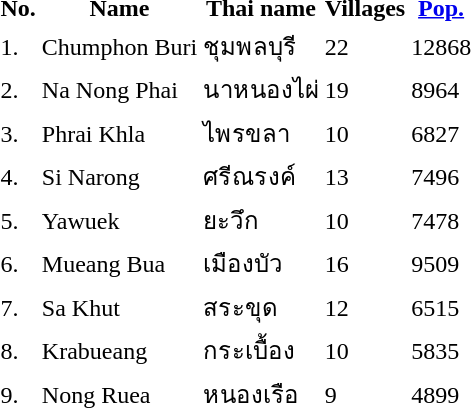<table>
<tr>
<th>No.</th>
<th>Name</th>
<th>Thai name</th>
<th>Villages</th>
<th><a href='#'>Pop.</a></th>
</tr>
<tr>
<td>1.</td>
<td>Chumphon Buri</td>
<td>ชุมพลบุรี</td>
<td>22</td>
<td>12868</td>
<td></td>
</tr>
<tr>
<td>2.</td>
<td>Na Nong Phai</td>
<td>นาหนองไผ่</td>
<td>19</td>
<td>8964</td>
<td></td>
</tr>
<tr>
<td>3.</td>
<td>Phrai Khla</td>
<td>ไพรขลา</td>
<td>10</td>
<td>6827</td>
<td></td>
</tr>
<tr>
<td>4.</td>
<td>Si Narong</td>
<td>ศรีณรงค์</td>
<td>13</td>
<td>7496</td>
<td></td>
</tr>
<tr>
<td>5.</td>
<td>Yawuek</td>
<td>ยะวึก</td>
<td>10</td>
<td>7478</td>
<td></td>
</tr>
<tr>
<td>6.</td>
<td>Mueang Bua</td>
<td>เมืองบัว</td>
<td>16</td>
<td>9509</td>
<td></td>
</tr>
<tr>
<td>7.</td>
<td>Sa Khut</td>
<td>สระขุด</td>
<td>12</td>
<td>6515</td>
<td></td>
</tr>
<tr>
<td>8.</td>
<td>Krabueang</td>
<td>กระเบื้อง</td>
<td>10</td>
<td>5835</td>
<td></td>
</tr>
<tr>
<td>9.</td>
<td>Nong Ruea</td>
<td>หนองเรือ</td>
<td>9</td>
<td>4899</td>
<td></td>
</tr>
</table>
